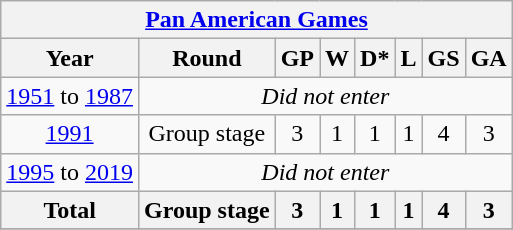<table class="wikitable" style="text-align: center;">
<tr>
<th colspan=9><a href='#'>Pan American Games</a></th>
</tr>
<tr>
<th>Year</th>
<th>Round</th>
<th>GP</th>
<th>W</th>
<th>D*</th>
<th>L</th>
<th>GS</th>
<th>GA</th>
</tr>
<tr>
<td><a href='#'>1951</a> to <a href='#'>1987</a></td>
<td colspan=8><em>Did not enter</em></td>
</tr>
<tr>
<td> <a href='#'>1991</a></td>
<td>Group stage</td>
<td>3</td>
<td>1</td>
<td>1</td>
<td>1</td>
<td>4</td>
<td>3</td>
</tr>
<tr>
<td><a href='#'>1995</a> to <a href='#'>2019</a></td>
<td colspan=8><em>Did not enter</em></td>
</tr>
<tr>
<th>Total</th>
<th>Group stage</th>
<th>3</th>
<th>1</th>
<th>1</th>
<th>1</th>
<th>4</th>
<th>3</th>
</tr>
<tr>
</tr>
</table>
